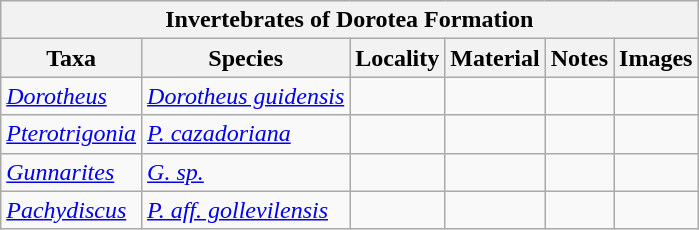<table class="wikitable">
<tr>
<th colspan="6">Invertebrates of Dorotea Formation</th>
</tr>
<tr>
<th>Taxa</th>
<th>Species</th>
<th>Locality</th>
<th>Material</th>
<th>Notes</th>
<th>Images</th>
</tr>
<tr>
<td><em><a href='#'>Dorotheus</a></em></td>
<td><em><a href='#'>Dorotheus guidensis</a></em></td>
<td></td>
<td></td>
<td></td>
<td></td>
</tr>
<tr>
<td><em><a href='#'>Pterotrigonia</a></em></td>
<td><em><a href='#'>P. cazadoriana</a></em></td>
<td></td>
<td></td>
<td></td>
<td></td>
</tr>
<tr>
<td><em><a href='#'>Gunnarites</a></em></td>
<td><em><a href='#'>G. sp.</a></em></td>
<td></td>
<td></td>
<td></td>
<td></td>
</tr>
<tr>
<td><em><a href='#'>Pachydiscus</a></em></td>
<td><em><a href='#'>P. aff. gollevilensis</a></em></td>
<td></td>
<td></td>
<td></td>
<td></td>
</tr>
</table>
